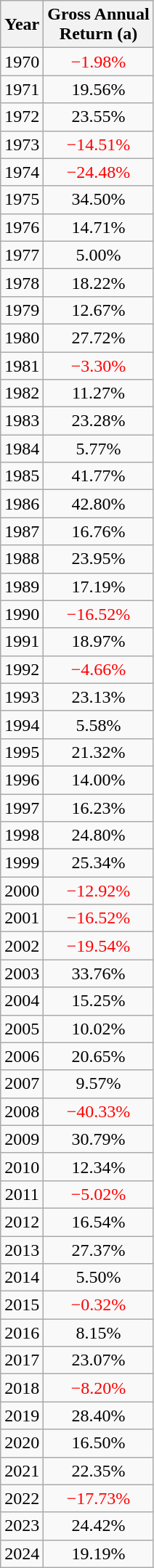<table class="wikitable sortable" style="text-align:center">
<tr>
<th>Year</th>
<th>Gross Annual<br>Return (a) </th>
</tr>
<tr>
<td>1970</td>
<td style="color:red">−1.98%</td>
</tr>
<tr>
<td>1971</td>
<td>19.56%</td>
</tr>
<tr>
<td>1972</td>
<td>23.55%</td>
</tr>
<tr>
<td>1973</td>
<td style="color:red">−14.51%</td>
</tr>
<tr>
<td>1974</td>
<td style="color:red">−24.48%</td>
</tr>
<tr>
<td>1975</td>
<td>34.50%</td>
</tr>
<tr>
<td>1976</td>
<td>14.71%</td>
</tr>
<tr>
<td>1977</td>
<td>5.00%</td>
</tr>
<tr>
<td>1978</td>
<td>18.22%</td>
</tr>
<tr>
<td>1979</td>
<td>12.67%</td>
</tr>
<tr>
<td>1980</td>
<td>27.72%</td>
</tr>
<tr>
<td>1981</td>
<td style="color:red">−3.30%</td>
</tr>
<tr>
<td>1982</td>
<td>11.27%</td>
</tr>
<tr>
<td>1983</td>
<td>23.28%</td>
</tr>
<tr>
<td>1984</td>
<td>5.77%</td>
</tr>
<tr>
<td>1985</td>
<td>41.77%</td>
</tr>
<tr>
<td>1986</td>
<td>42.80%</td>
</tr>
<tr>
<td>1987</td>
<td>16.76%</td>
</tr>
<tr>
<td>1988</td>
<td>23.95%</td>
</tr>
<tr>
<td>1989</td>
<td>17.19%</td>
</tr>
<tr>
<td>1990</td>
<td style="color:red">−16.52%</td>
</tr>
<tr>
<td>1991</td>
<td>18.97%</td>
</tr>
<tr>
<td>1992</td>
<td style="color:red">−4.66%</td>
</tr>
<tr>
<td>1993</td>
<td>23.13%</td>
</tr>
<tr>
<td>1994</td>
<td>5.58%</td>
</tr>
<tr>
<td>1995</td>
<td>21.32%</td>
</tr>
<tr>
<td>1996</td>
<td>14.00%</td>
</tr>
<tr>
<td>1997</td>
<td>16.23%</td>
</tr>
<tr>
<td>1998</td>
<td>24.80%</td>
</tr>
<tr>
<td>1999</td>
<td>25.34%</td>
</tr>
<tr>
<td>2000</td>
<td style="color:red">−12.92%</td>
</tr>
<tr>
<td>2001</td>
<td style="color:red">−16.52%</td>
</tr>
<tr>
<td>2002</td>
<td style="color:red">−19.54%</td>
</tr>
<tr>
<td>2003</td>
<td>33.76%</td>
</tr>
<tr>
<td>2004</td>
<td>15.25%</td>
</tr>
<tr>
<td>2005</td>
<td>10.02%</td>
</tr>
<tr>
<td>2006</td>
<td>20.65%</td>
</tr>
<tr>
<td>2007</td>
<td>9.57%</td>
</tr>
<tr>
<td>2008</td>
<td style="color:red">−40.33%</td>
</tr>
<tr>
<td>2009</td>
<td>30.79%</td>
</tr>
<tr>
<td>2010</td>
<td>12.34%</td>
</tr>
<tr>
<td>2011</td>
<td style="color:red">−5.02%</td>
</tr>
<tr>
<td>2012</td>
<td>16.54%</td>
</tr>
<tr>
<td>2013</td>
<td>27.37%</td>
</tr>
<tr>
<td>2014</td>
<td>5.50%</td>
</tr>
<tr>
<td>2015</td>
<td style="color:red">−0.32%</td>
</tr>
<tr>
<td>2016</td>
<td>8.15%</td>
</tr>
<tr>
<td>2017</td>
<td>23.07%</td>
</tr>
<tr>
<td>2018</td>
<td style="color:red">−8.20%</td>
</tr>
<tr>
<td>2019</td>
<td>28.40%</td>
</tr>
<tr>
<td>2020</td>
<td>16.50%</td>
</tr>
<tr>
<td>2021</td>
<td>22.35%</td>
</tr>
<tr>
<td>2022</td>
<td style="color:red">−17.73%</td>
</tr>
<tr>
<td>2023</td>
<td>24.42%</td>
</tr>
<tr>
<td>2024</td>
<td>19.19%</td>
</tr>
</table>
